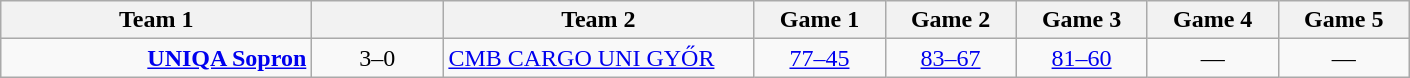<table class=wikitable style="text-align:center">
<tr>
<th width=200>Team 1</th>
<th width=80></th>
<th width=200>Team 2</th>
<th width=80>Game 1</th>
<th width=80>Game 2</th>
<th width=80>Game 3</th>
<th width=80>Game 4</th>
<th width=80>Game 5</th>
</tr>
<tr>
<td align=right><strong><a href='#'>UNIQA Sopron</a></strong></td>
<td>3–0</td>
<td align=left><a href='#'>CMB CARGO UNI GYŐR</a></td>
<td><a href='#'>77–45</a></td>
<td><a href='#'>83–67</a></td>
<td><a href='#'>81–60</a></td>
<td>—</td>
<td>—</td>
</tr>
</table>
